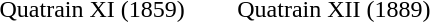<table style="vertical-align: top; role:presentation">
<tr>
<td>Quatrain XI (1859)<br></td>
<td style="padding-left: 2em;">Quatrain XII (1889)<br></td>
</tr>
</table>
